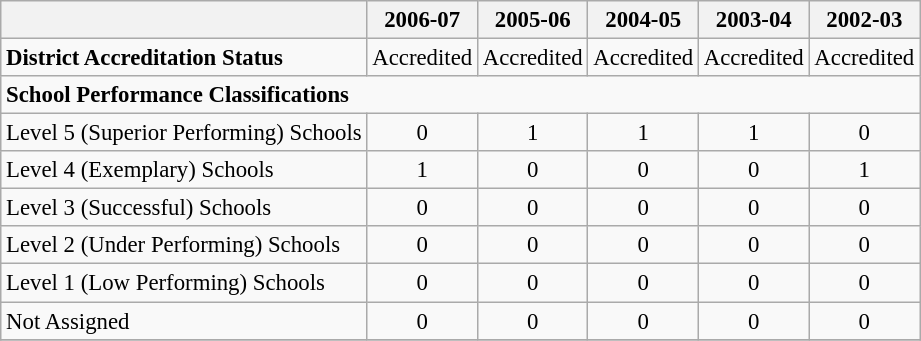<table class="wikitable" style="font-size: 95%;">
<tr>
<th></th>
<th>2006-07</th>
<th>2005-06</th>
<th>2004-05</th>
<th>2003-04</th>
<th>2002-03</th>
</tr>
<tr>
<td align="left"><strong>District Accreditation Status</strong></td>
<td align="center">Accredited</td>
<td align="center">Accredited</td>
<td align="center">Accredited</td>
<td align="center">Accredited</td>
<td align="center">Accredited</td>
</tr>
<tr>
<td align="left" colspan="6"><strong>School Performance Classifications</strong></td>
</tr>
<tr>
<td align="left">Level 5 (Superior Performing) Schools</td>
<td align="center">0</td>
<td align="center">1</td>
<td align="center">1</td>
<td align="center">1</td>
<td align="center">0</td>
</tr>
<tr>
<td align="left">Level 4 (Exemplary) Schools</td>
<td align="center">1</td>
<td align="center">0</td>
<td align="center">0</td>
<td align="center">0</td>
<td align="center">1</td>
</tr>
<tr>
<td align="left">Level 3 (Successful) Schools</td>
<td align="center">0</td>
<td align="center">0</td>
<td align="center">0</td>
<td align="center">0</td>
<td align="center">0</td>
</tr>
<tr>
<td align="left">Level 2 (Under Performing) Schools</td>
<td align="center">0</td>
<td align="center">0</td>
<td align="center">0</td>
<td align="center">0</td>
<td align="center">0</td>
</tr>
<tr>
<td align="left">Level 1 (Low Performing) Schools</td>
<td align="center">0</td>
<td align="center">0</td>
<td align="center">0</td>
<td align="center">0</td>
<td align="center">0</td>
</tr>
<tr>
<td align="left">Not Assigned</td>
<td align="center">0</td>
<td align="center">0</td>
<td align="center">0</td>
<td align="center">0</td>
<td align="center">0</td>
</tr>
<tr>
</tr>
</table>
